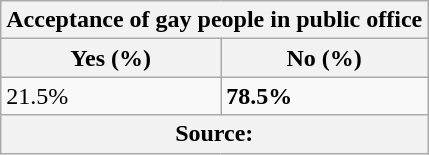<table class="wikitable">
<tr>
<th colspan="2">Acceptance of gay people in public office</th>
</tr>
<tr>
<th>Yes (%)</th>
<th>No (%)</th>
</tr>
<tr>
<td>21.5%</td>
<td><strong>78.5%</strong></td>
</tr>
<tr>
<th colspan="2">Source: </th>
</tr>
</table>
